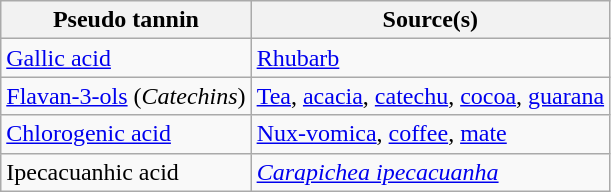<table class="wikitable">
<tr>
<th>Pseudo tannin</th>
<th>Source(s)</th>
</tr>
<tr>
<td><a href='#'>Gallic acid</a></td>
<td><a href='#'>Rhubarb</a></td>
</tr>
<tr>
<td><a href='#'>Flavan-3-ols</a> (<em>Catechins</em>)</td>
<td><a href='#'>Tea</a>, <a href='#'>acacia</a>, <a href='#'>catechu</a>, <a href='#'>cocoa</a>, <a href='#'>guarana</a></td>
</tr>
<tr>
<td><a href='#'>Chlorogenic acid</a></td>
<td><a href='#'>Nux-vomica</a>, <a href='#'>coffee</a>, <a href='#'>mate</a></td>
</tr>
<tr>
<td>Ipecacuanhic acid</td>
<td><em><a href='#'>Carapichea ipecacuanha</a></em></td>
</tr>
</table>
